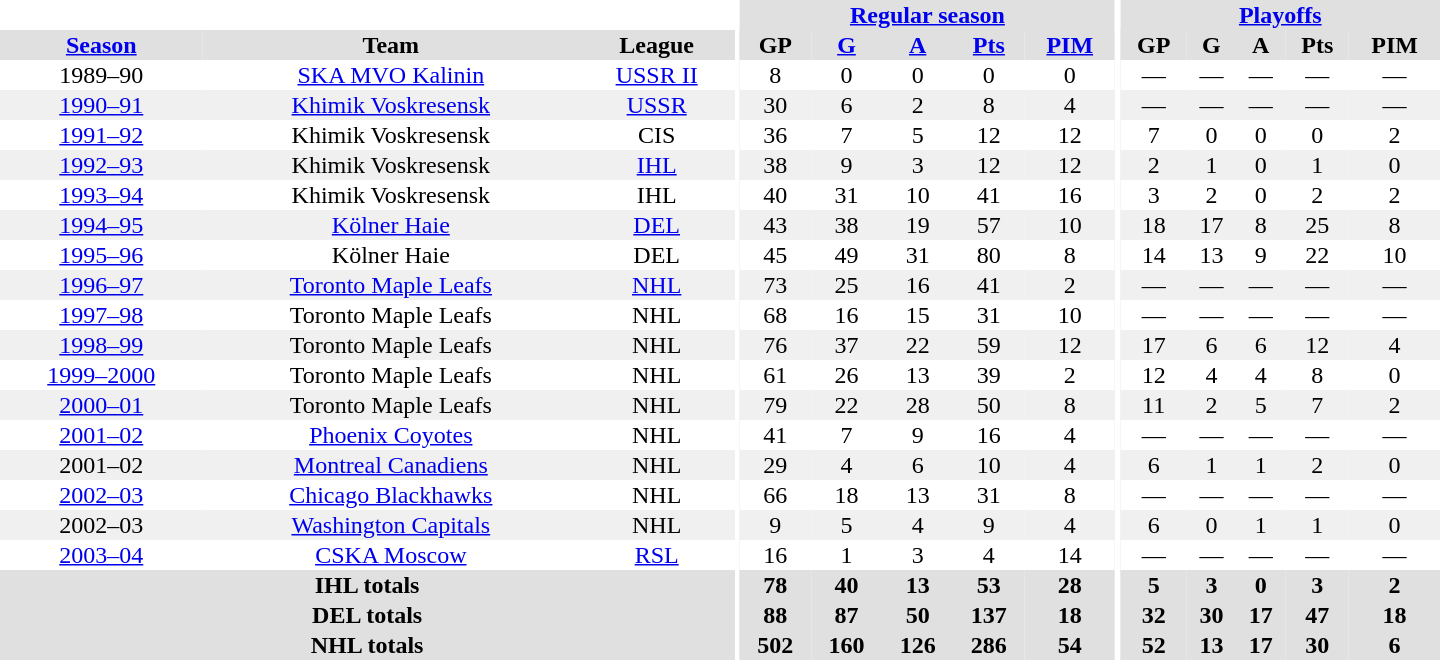<table border="0" cellpadding="1" cellspacing="0" style="text-align:center; width:60em">
<tr bgcolor="#e0e0e0">
<th colspan="3"  bgcolor="#ffffff"></th>
<th rowspan="99" bgcolor="#ffffff"></th>
<th colspan="5"><a href='#'>Regular season</a></th>
<th rowspan="99" bgcolor="#ffffff"></th>
<th colspan="5"><a href='#'>Playoffs</a></th>
</tr>
<tr bgcolor="#e0e0e0">
<th><a href='#'>Season</a></th>
<th>Team</th>
<th>League</th>
<th>GP</th>
<th><a href='#'>G</a></th>
<th><a href='#'>A</a></th>
<th><a href='#'>Pts</a></th>
<th><a href='#'>PIM</a></th>
<th>GP</th>
<th>G</th>
<th>A</th>
<th>Pts</th>
<th>PIM</th>
</tr>
<tr>
<td>1989–90</td>
<td><a href='#'>SKA MVO Kalinin</a></td>
<td><a href='#'>USSR II</a></td>
<td>8</td>
<td>0</td>
<td>0</td>
<td>0</td>
<td>0</td>
<td>—</td>
<td>—</td>
<td>—</td>
<td>—</td>
<td>—</td>
</tr>
<tr bgcolor="#f0f0f0">
<td><a href='#'>1990–91</a></td>
<td><a href='#'>Khimik Voskresensk</a></td>
<td><a href='#'>USSR</a></td>
<td>30</td>
<td>6</td>
<td>2</td>
<td>8</td>
<td>4</td>
<td>—</td>
<td>—</td>
<td>—</td>
<td>—</td>
<td>—</td>
</tr>
<tr>
<td><a href='#'>1991–92</a></td>
<td>Khimik Voskresensk</td>
<td>CIS</td>
<td>36</td>
<td>7</td>
<td>5</td>
<td>12</td>
<td>12</td>
<td>7</td>
<td>0</td>
<td>0</td>
<td>0</td>
<td>2</td>
</tr>
<tr bgcolor="#f0f0f0">
<td><a href='#'>1992–93</a></td>
<td>Khimik Voskresensk</td>
<td><a href='#'>IHL</a></td>
<td>38</td>
<td>9</td>
<td>3</td>
<td>12</td>
<td>12</td>
<td>2</td>
<td>1</td>
<td>0</td>
<td>1</td>
<td>0</td>
</tr>
<tr>
<td><a href='#'>1993–94</a></td>
<td>Khimik Voskresensk</td>
<td>IHL</td>
<td>40</td>
<td>31</td>
<td>10</td>
<td>41</td>
<td>16</td>
<td>3</td>
<td>2</td>
<td>0</td>
<td>2</td>
<td>2</td>
</tr>
<tr bgcolor="#f0f0f0">
<td><a href='#'>1994–95</a></td>
<td><a href='#'>Kölner Haie</a></td>
<td><a href='#'>DEL</a></td>
<td>43</td>
<td>38</td>
<td>19</td>
<td>57</td>
<td>10</td>
<td>18</td>
<td>17</td>
<td>8</td>
<td>25</td>
<td>8</td>
</tr>
<tr>
<td><a href='#'>1995–96</a></td>
<td>Kölner Haie</td>
<td>DEL</td>
<td>45</td>
<td>49</td>
<td>31</td>
<td>80</td>
<td>8</td>
<td>14</td>
<td>13</td>
<td>9</td>
<td>22</td>
<td>10</td>
</tr>
<tr bgcolor="#f0f0f0">
<td><a href='#'>1996–97</a></td>
<td><a href='#'>Toronto Maple Leafs</a></td>
<td><a href='#'>NHL</a></td>
<td>73</td>
<td>25</td>
<td>16</td>
<td>41</td>
<td>2</td>
<td>—</td>
<td>—</td>
<td>—</td>
<td>—</td>
<td>—</td>
</tr>
<tr>
<td><a href='#'>1997–98</a></td>
<td>Toronto Maple Leafs</td>
<td>NHL</td>
<td>68</td>
<td>16</td>
<td>15</td>
<td>31</td>
<td>10</td>
<td>—</td>
<td>—</td>
<td>—</td>
<td>—</td>
<td>—</td>
</tr>
<tr bgcolor="#f0f0f0">
<td><a href='#'>1998–99</a></td>
<td>Toronto Maple Leafs</td>
<td>NHL</td>
<td>76</td>
<td>37</td>
<td>22</td>
<td>59</td>
<td>12</td>
<td>17</td>
<td>6</td>
<td>6</td>
<td>12</td>
<td>4</td>
</tr>
<tr>
<td><a href='#'>1999–2000</a></td>
<td>Toronto Maple Leafs</td>
<td>NHL</td>
<td>61</td>
<td>26</td>
<td>13</td>
<td>39</td>
<td>2</td>
<td>12</td>
<td>4</td>
<td>4</td>
<td>8</td>
<td>0</td>
</tr>
<tr bgcolor="#f0f0f0">
<td><a href='#'>2000–01</a></td>
<td>Toronto Maple Leafs</td>
<td>NHL</td>
<td>79</td>
<td>22</td>
<td>28</td>
<td>50</td>
<td>8</td>
<td>11</td>
<td>2</td>
<td>5</td>
<td>7</td>
<td>2</td>
</tr>
<tr>
<td><a href='#'>2001–02</a></td>
<td><a href='#'>Phoenix Coyotes</a></td>
<td>NHL</td>
<td>41</td>
<td>7</td>
<td>9</td>
<td>16</td>
<td>4</td>
<td>—</td>
<td>—</td>
<td>—</td>
<td>—</td>
<td>—</td>
</tr>
<tr bgcolor="#f0f0f0">
<td>2001–02</td>
<td><a href='#'>Montreal Canadiens</a></td>
<td>NHL</td>
<td>29</td>
<td>4</td>
<td>6</td>
<td>10</td>
<td>4</td>
<td>6</td>
<td>1</td>
<td>1</td>
<td>2</td>
<td>0</td>
</tr>
<tr>
<td><a href='#'>2002–03</a></td>
<td><a href='#'>Chicago Blackhawks</a></td>
<td>NHL</td>
<td>66</td>
<td>18</td>
<td>13</td>
<td>31</td>
<td>8</td>
<td>—</td>
<td>—</td>
<td>—</td>
<td>—</td>
<td>—</td>
</tr>
<tr bgcolor="#f0f0f0">
<td>2002–03</td>
<td><a href='#'>Washington Capitals</a></td>
<td>NHL</td>
<td>9</td>
<td>5</td>
<td>4</td>
<td>9</td>
<td>4</td>
<td>6</td>
<td>0</td>
<td>1</td>
<td>1</td>
<td>0</td>
</tr>
<tr>
<td><a href='#'>2003–04</a></td>
<td><a href='#'>CSKA Moscow</a></td>
<td><a href='#'>RSL</a></td>
<td>16</td>
<td>1</td>
<td>3</td>
<td>4</td>
<td>14</td>
<td>—</td>
<td>—</td>
<td>—</td>
<td>—</td>
<td>—</td>
</tr>
<tr bgcolor="#e0e0e0">
<th colspan="3">IHL totals</th>
<th>78</th>
<th>40</th>
<th>13</th>
<th>53</th>
<th>28</th>
<th>5</th>
<th>3</th>
<th>0</th>
<th>3</th>
<th>2</th>
</tr>
<tr bgcolor="#e0e0e0">
<th colspan="3">DEL totals</th>
<th>88</th>
<th>87</th>
<th>50</th>
<th>137</th>
<th>18</th>
<th>32</th>
<th>30</th>
<th>17</th>
<th>47</th>
<th>18</th>
</tr>
<tr bgcolor="#e0e0e0">
<th colspan="3">NHL totals</th>
<th>502</th>
<th>160</th>
<th>126</th>
<th>286</th>
<th>54</th>
<th>52</th>
<th>13</th>
<th>17</th>
<th>30</th>
<th>6</th>
</tr>
</table>
